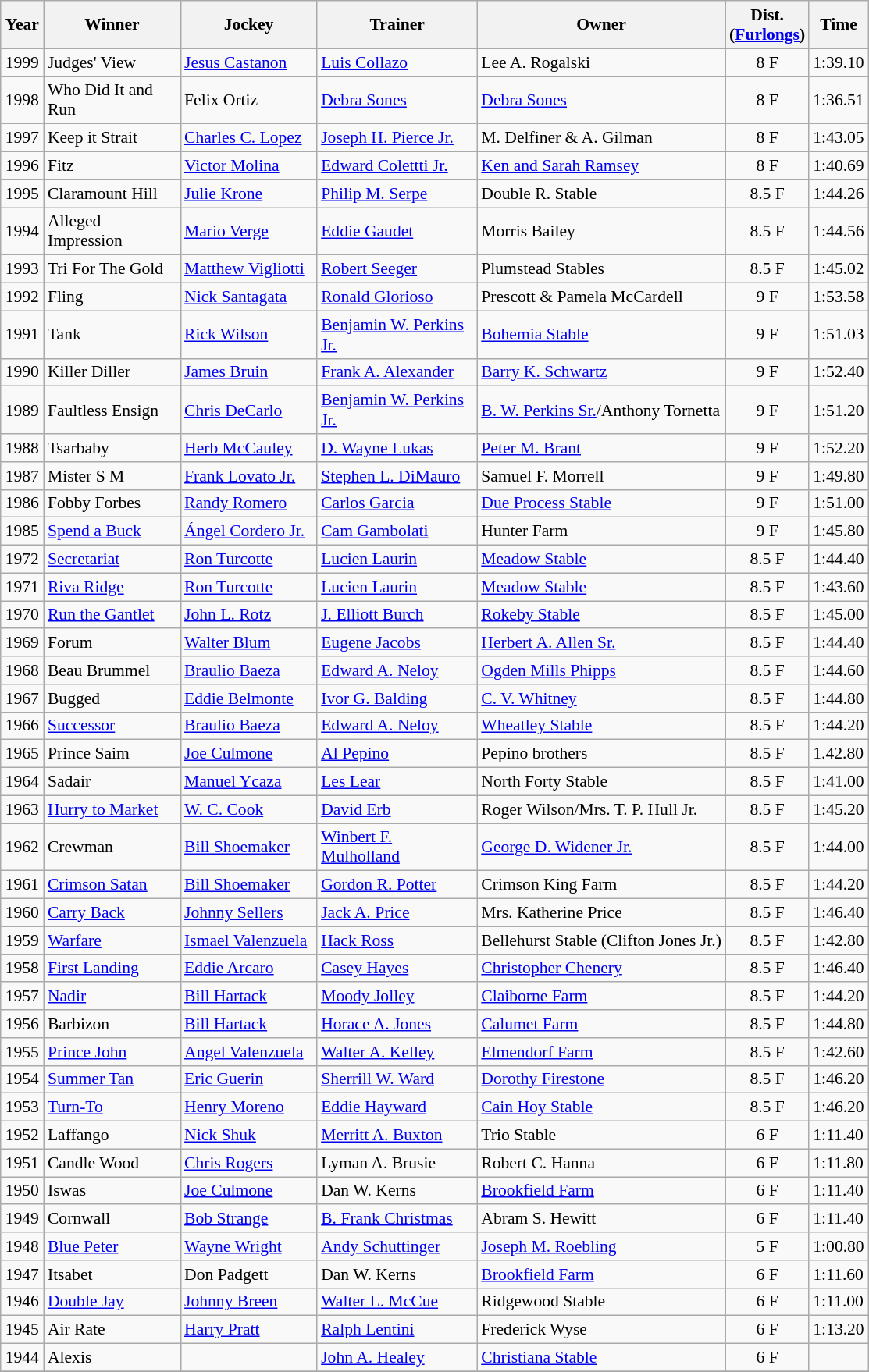<table class="wikitable sortable" style="font-size:90%">
<tr>
<th style="width:30px">Year<br></th>
<th style="width:110px">Winner<br></th>
<th style="width:110px">Jockey<br></th>
<th style="width:130px">Trainer<br></th>
<th>Owner<br></th>
<th style="width:25px">Dist.<br> <span>(<a href='#'>Furlongs</a>)</span></th>
<th style="width:25px">Time<br></th>
</tr>
<tr>
<td align=center>1999</td>
<td>Judges' View</td>
<td><a href='#'>Jesus Castanon</a></td>
<td><a href='#'>Luis Collazo</a></td>
<td>Lee A. Rogalski</td>
<td align=center>8 F</td>
<td>1:39.10</td>
</tr>
<tr>
<td align=center>1998</td>
<td>Who Did It and Run</td>
<td>Felix Ortiz</td>
<td><a href='#'>Debra Sones</a></td>
<td><a href='#'>Debra Sones</a></td>
<td align=center>8 F</td>
<td>1:36.51</td>
</tr>
<tr>
<td align=center>1997</td>
<td>Keep it Strait</td>
<td><a href='#'>Charles C. Lopez</a></td>
<td><a href='#'>Joseph H. Pierce Jr.</a></td>
<td>M. Delfiner & A. Gilman</td>
<td align=center>8 F</td>
<td>1:43.05</td>
</tr>
<tr>
<td align=center>1996</td>
<td>Fitz</td>
<td><a href='#'>Victor Molina</a></td>
<td><a href='#'>Edward Colettti Jr.</a></td>
<td><a href='#'>Ken and Sarah Ramsey</a></td>
<td align=center>8 F</td>
<td>1:40.69</td>
</tr>
<tr>
<td align=center>1995</td>
<td>Claramount Hill</td>
<td><a href='#'>Julie Krone</a></td>
<td><a href='#'>Philip M. Serpe</a></td>
<td>Double R. Stable</td>
<td align=center>8.5 F</td>
<td>1:44.26</td>
</tr>
<tr>
<td align=center>1994</td>
<td>Alleged Impression</td>
<td><a href='#'>Mario Verge</a></td>
<td><a href='#'>Eddie Gaudet</a></td>
<td>Morris Bailey</td>
<td align=center>8.5 F</td>
<td>1:44.56</td>
</tr>
<tr>
<td align=center>1993</td>
<td>Tri For The Gold</td>
<td><a href='#'>Matthew Vigliotti</a></td>
<td><a href='#'>Robert Seeger</a></td>
<td>Plumstead Stables</td>
<td align=center>8.5 F</td>
<td>1:45.02</td>
</tr>
<tr>
<td align=center>1992</td>
<td>Fling</td>
<td><a href='#'>Nick Santagata</a></td>
<td><a href='#'>Ronald Glorioso</a></td>
<td>Prescott & Pamela McCardell</td>
<td align=center>9 F</td>
<td>1:53.58</td>
</tr>
<tr>
<td align=center>1991</td>
<td>Tank</td>
<td><a href='#'>Rick Wilson</a></td>
<td><a href='#'>Benjamin W. Perkins Jr.</a></td>
<td><a href='#'>Bohemia Stable</a></td>
<td align=center>9 F</td>
<td>1:51.03</td>
</tr>
<tr>
<td align=center>1990</td>
<td>Killer Diller</td>
<td><a href='#'>James Bruin</a></td>
<td><a href='#'>Frank A. Alexander</a></td>
<td><a href='#'>Barry K. Schwartz</a></td>
<td align=center>9 F</td>
<td>1:52.40</td>
</tr>
<tr>
<td align=center>1989</td>
<td>Faultless Ensign</td>
<td><a href='#'>Chris DeCarlo</a></td>
<td><a href='#'>Benjamin W. Perkins Jr.</a></td>
<td><a href='#'>B. W. Perkins Sr.</a>/Anthony Tornetta</td>
<td align=center>9 F</td>
<td>1:51.20</td>
</tr>
<tr>
<td align=center>1988</td>
<td>Tsarbaby</td>
<td><a href='#'>Herb McCauley</a></td>
<td><a href='#'>D. Wayne Lukas</a></td>
<td><a href='#'>Peter M. Brant</a></td>
<td align=center>9 F</td>
<td>1:52.20</td>
</tr>
<tr>
<td align=center>1987</td>
<td>Mister S M</td>
<td><a href='#'>Frank Lovato Jr.</a></td>
<td><a href='#'>Stephen L. DiMauro</a></td>
<td>Samuel F. Morrell</td>
<td align=center>9 F</td>
<td>1:49.80</td>
</tr>
<tr>
<td align=center>1986</td>
<td>Fobby Forbes</td>
<td><a href='#'>Randy Romero</a></td>
<td><a href='#'>Carlos Garcia</a></td>
<td><a href='#'>Due Process Stable</a></td>
<td align=center>9 F</td>
<td>1:51.00</td>
</tr>
<tr>
<td align=center>1985</td>
<td><a href='#'>Spend a Buck</a></td>
<td><a href='#'>Ángel Cordero Jr.</a></td>
<td><a href='#'>Cam Gambolati</a></td>
<td>Hunter Farm</td>
<td align=center>9 F</td>
<td>1:45.80</td>
</tr>
<tr>
<td align=center>1972</td>
<td><a href='#'>Secretariat</a></td>
<td><a href='#'>Ron Turcotte</a></td>
<td><a href='#'>Lucien Laurin</a></td>
<td><a href='#'>Meadow Stable</a></td>
<td align=center>8.5 F</td>
<td>1:44.40</td>
</tr>
<tr>
<td align=center>1971</td>
<td><a href='#'>Riva Ridge</a></td>
<td><a href='#'>Ron Turcotte</a></td>
<td><a href='#'>Lucien Laurin</a></td>
<td><a href='#'>Meadow Stable</a></td>
<td align=center>8.5 F</td>
<td>1:43.60</td>
</tr>
<tr>
<td align=center>1970</td>
<td><a href='#'>Run the Gantlet</a></td>
<td><a href='#'>John L. Rotz</a></td>
<td><a href='#'>J. Elliott Burch</a></td>
<td><a href='#'>Rokeby Stable</a></td>
<td align=center>8.5 F</td>
<td>1:45.00</td>
</tr>
<tr>
<td align=center>1969</td>
<td>Forum</td>
<td><a href='#'>Walter Blum</a></td>
<td><a href='#'>Eugene Jacobs</a></td>
<td><a href='#'>Herbert A. Allen Sr.</a></td>
<td align=center>8.5 F</td>
<td>1:44.40</td>
</tr>
<tr>
<td align=center>1968</td>
<td>Beau Brummel</td>
<td><a href='#'>Braulio Baeza</a></td>
<td><a href='#'>Edward A. Neloy</a></td>
<td><a href='#'>Ogden Mills Phipps</a></td>
<td align=center>8.5 F</td>
<td>1:44.60</td>
</tr>
<tr>
<td align=center>1967</td>
<td>Bugged</td>
<td><a href='#'>Eddie Belmonte</a></td>
<td><a href='#'>Ivor G. Balding</a></td>
<td><a href='#'>C. V. Whitney</a></td>
<td align=center>8.5 F</td>
<td>1:44.80</td>
</tr>
<tr>
<td align=center>1966</td>
<td><a href='#'>Successor</a></td>
<td><a href='#'>Braulio Baeza</a></td>
<td><a href='#'>Edward A. Neloy</a></td>
<td><a href='#'>Wheatley Stable</a></td>
<td align=center>8.5 F</td>
<td>1:44.20</td>
</tr>
<tr>
<td align=center>1965</td>
<td>Prince Saim</td>
<td><a href='#'>Joe Culmone</a></td>
<td><a href='#'>Al Pepino</a></td>
<td>Pepino brothers</td>
<td align=center>8.5 F</td>
<td>1.42.80</td>
</tr>
<tr>
<td align=center>1964</td>
<td>Sadair</td>
<td><a href='#'>Manuel Ycaza</a></td>
<td><a href='#'>Les Lear</a></td>
<td>North Forty Stable</td>
<td align=center>8.5 F</td>
<td>1:41.00</td>
</tr>
<tr>
<td align=center>1963</td>
<td><a href='#'>Hurry to Market</a></td>
<td><a href='#'>W. C. Cook</a></td>
<td><a href='#'>David Erb</a></td>
<td>Roger Wilson/Mrs. T. P. Hull Jr.</td>
<td align=center>8.5 F</td>
<td>1:45.20</td>
</tr>
<tr>
<td align=center>1962</td>
<td>Crewman</td>
<td><a href='#'>Bill Shoemaker</a></td>
<td><a href='#'>Winbert F. Mulholland</a></td>
<td><a href='#'>George D. Widener Jr.</a></td>
<td align=center>8.5 F</td>
<td>1:44.00</td>
</tr>
<tr>
<td align=center>1961</td>
<td><a href='#'>Crimson Satan</a></td>
<td><a href='#'>Bill Shoemaker</a></td>
<td><a href='#'>Gordon R. Potter</a></td>
<td>Crimson King Farm</td>
<td align=center>8.5 F</td>
<td>1:44.20</td>
</tr>
<tr>
<td align=center>1960</td>
<td><a href='#'>Carry Back</a></td>
<td><a href='#'>Johnny Sellers</a></td>
<td><a href='#'>Jack A. Price</a></td>
<td>Mrs. Katherine Price</td>
<td align=center>8.5 F</td>
<td>1:46.40</td>
</tr>
<tr>
<td align=center>1959</td>
<td><a href='#'>Warfare</a></td>
<td><a href='#'>Ismael Valenzuela</a></td>
<td><a href='#'>Hack Ross</a></td>
<td>Bellehurst Stable (Clifton Jones Jr.)</td>
<td align=center>8.5 F</td>
<td>1:42.80</td>
</tr>
<tr>
<td align=center>1958</td>
<td><a href='#'>First Landing</a></td>
<td><a href='#'>Eddie Arcaro</a></td>
<td><a href='#'>Casey Hayes</a></td>
<td><a href='#'>Christopher Chenery</a></td>
<td align=center>8.5 F</td>
<td>1:46.40</td>
</tr>
<tr>
<td align=center>1957</td>
<td><a href='#'>Nadir</a></td>
<td><a href='#'>Bill Hartack</a></td>
<td><a href='#'>Moody Jolley</a></td>
<td><a href='#'>Claiborne Farm</a></td>
<td align=center>8.5 F</td>
<td>1:44.20</td>
</tr>
<tr>
<td align=center>1956</td>
<td>Barbizon</td>
<td><a href='#'>Bill Hartack</a></td>
<td><a href='#'>Horace A. Jones</a></td>
<td><a href='#'>Calumet Farm</a></td>
<td align=center>8.5 F</td>
<td>1:44.80</td>
</tr>
<tr>
<td align=center>1955</td>
<td><a href='#'>Prince John</a></td>
<td><a href='#'>Angel Valenzuela</a></td>
<td><a href='#'>Walter A. Kelley</a></td>
<td><a href='#'>Elmendorf Farm</a></td>
<td align=center>8.5 F</td>
<td>1:42.60</td>
</tr>
<tr>
<td align=center>1954</td>
<td><a href='#'>Summer Tan</a></td>
<td><a href='#'>Eric Guerin</a></td>
<td><a href='#'>Sherrill W. Ward</a></td>
<td><a href='#'>Dorothy Firestone</a></td>
<td align=center>8.5 F</td>
<td>1:46.20</td>
</tr>
<tr>
<td align=center>1953</td>
<td><a href='#'>Turn-To</a></td>
<td><a href='#'>Henry Moreno</a></td>
<td><a href='#'>Eddie Hayward</a></td>
<td><a href='#'>Cain Hoy Stable</a></td>
<td align=center>8.5 F</td>
<td>1:46.20</td>
</tr>
<tr>
<td align=center>1952</td>
<td>Laffango</td>
<td><a href='#'>Nick Shuk</a></td>
<td><a href='#'>Merritt A. Buxton</a></td>
<td>Trio Stable</td>
<td align=center>6 F</td>
<td>1:11.40</td>
</tr>
<tr>
<td align=center>1951</td>
<td>Candle Wood</td>
<td><a href='#'>Chris Rogers</a></td>
<td>Lyman A. Brusie</td>
<td>Robert C. Hanna</td>
<td align=center>6 F</td>
<td>1:11.80</td>
</tr>
<tr>
<td align=center>1950</td>
<td>Iswas</td>
<td><a href='#'>Joe Culmone</a></td>
<td>Dan W. Kerns</td>
<td><a href='#'>Brookfield Farm</a></td>
<td align=center>6 F</td>
<td>1:11.40</td>
</tr>
<tr>
<td align=center>1949</td>
<td>Cornwall</td>
<td><a href='#'>Bob Strange</a></td>
<td><a href='#'>B. Frank Christmas</a></td>
<td>Abram S. Hewitt</td>
<td align=center>6 F</td>
<td>1:11.40</td>
</tr>
<tr>
<td align=center>1948</td>
<td><a href='#'>Blue Peter</a></td>
<td><a href='#'>Wayne Wright</a></td>
<td><a href='#'>Andy Schuttinger</a></td>
<td><a href='#'>Joseph M. Roebling</a></td>
<td align=center>5 F</td>
<td>1:00.80</td>
</tr>
<tr>
<td align=center>1947</td>
<td>Itsabet</td>
<td>Don Padgett</td>
<td>Dan W. Kerns</td>
<td><a href='#'>Brookfield Farm</a></td>
<td align=center>6 F</td>
<td>1:11.60</td>
</tr>
<tr>
<td align=center>1946</td>
<td><a href='#'>Double Jay</a></td>
<td><a href='#'>Johnny Breen</a></td>
<td><a href='#'>Walter L. McCue</a></td>
<td>Ridgewood Stable</td>
<td align=center>6 F</td>
<td>1:11.00</td>
</tr>
<tr>
<td align=center>1945</td>
<td>Air Rate</td>
<td><a href='#'>Harry Pratt</a></td>
<td><a href='#'>Ralph Lentini</a></td>
<td>Frederick Wyse</td>
<td align=center>6 F</td>
<td>1:13.20</td>
</tr>
<tr>
<td align=center>1944</td>
<td>Alexis</td>
<td></td>
<td><a href='#'>John A. Healey</a></td>
<td><a href='#'>Christiana Stable</a></td>
<td align=center>6 F</td>
<td></td>
</tr>
<tr>
</tr>
</table>
